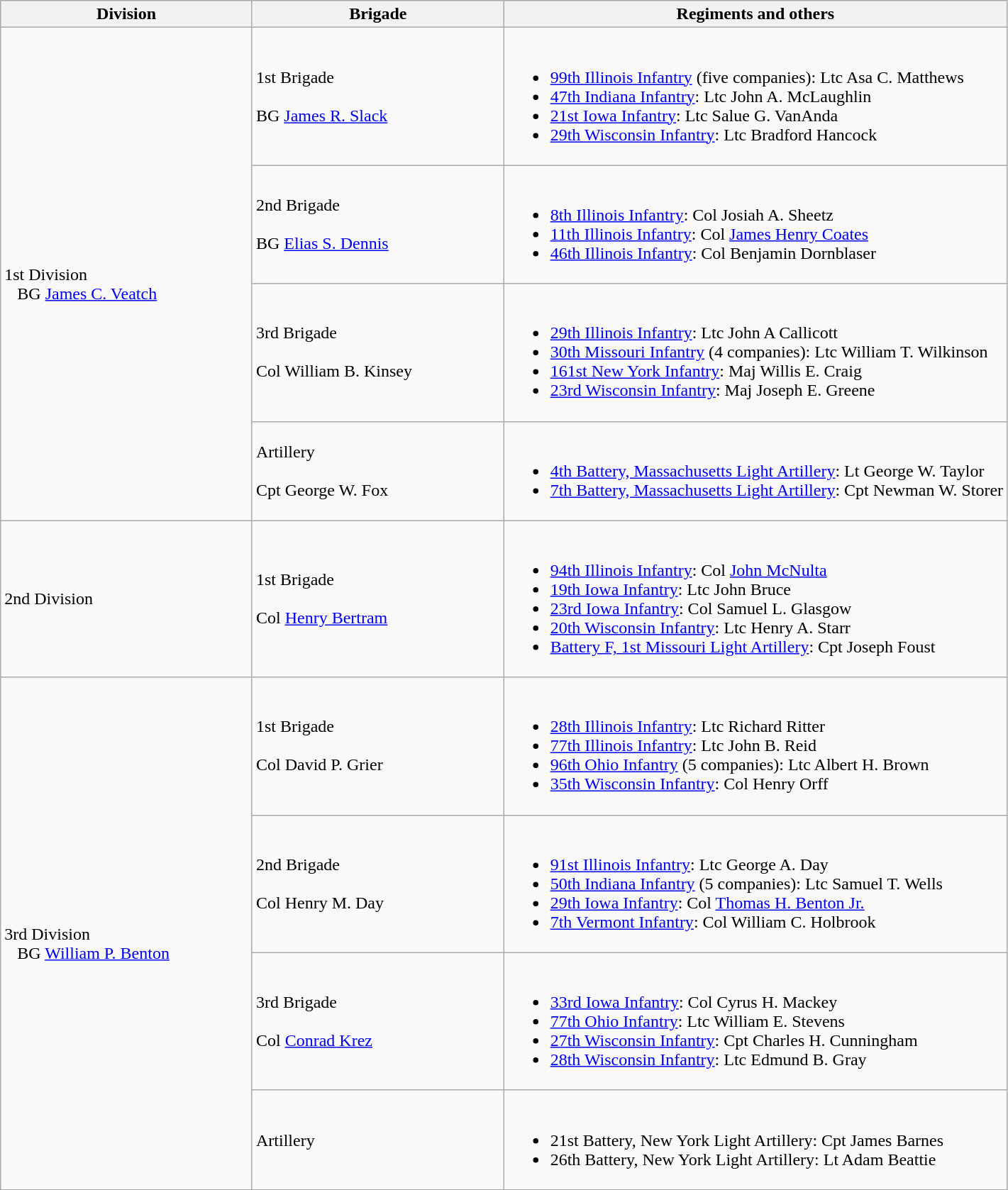<table class="wikitable">
<tr>
<th style="width:25%;">Division</th>
<th style="width:25%;">Brigade</th>
<th>Regiments and others</th>
</tr>
<tr>
<td rowspan=4><br>1st Division
<br>  
BG <a href='#'>James C. Veatch</a></td>
<td>1st Brigade<br><br>
BG <a href='#'>James R. Slack</a></td>
<td><br><ul><li><a href='#'>99th Illinois Infantry</a> (five companies): Ltc Asa C. Matthews</li><li><a href='#'>47th Indiana Infantry</a>: Ltc John A. McLaughlin</li><li><a href='#'>21st Iowa Infantry</a>: Ltc Salue G. VanAnda</li><li><a href='#'>29th Wisconsin Infantry</a>: Ltc Bradford Hancock</li></ul></td>
</tr>
<tr>
<td>2nd Brigade<br><br>
BG <a href='#'>Elias S. Dennis</a></td>
<td><br><ul><li><a href='#'>8th Illinois Infantry</a>: Col Josiah A. Sheetz</li><li><a href='#'>11th Illinois Infantry</a>: Col <a href='#'>James Henry Coates</a></li><li><a href='#'>46th Illinois Infantry</a>: Col Benjamin Dornblaser</li></ul></td>
</tr>
<tr>
<td>3rd Brigade<br><br>
Col William B. Kinsey</td>
<td><br><ul><li><a href='#'>29th Illinois Infantry</a>: Ltc John A Callicott</li><li><a href='#'>30th Missouri Infantry</a> (4 companies): Ltc William T. Wilkinson</li><li><a href='#'>161st New York Infantry</a>: Maj Willis E. Craig</li><li><a href='#'>23rd Wisconsin Infantry</a>: Maj Joseph E. Greene</li></ul></td>
</tr>
<tr>
<td>Artillery<br><br>
Cpt George W. Fox</td>
<td><br><ul><li><a href='#'>4th Battery, Massachusetts Light Artillery</a>: Lt George W. Taylor</li><li><a href='#'>7th Battery, Massachusetts Light Artillery</a>: Cpt Newman W. Storer</li></ul></td>
</tr>
<tr>
<td rowspan=1><br>2nd Division
<br>  </td>
<td>1st Brigade<br><br>
Col <a href='#'>Henry Bertram</a></td>
<td><br><ul><li><a href='#'>94th Illinois Infantry</a>: Col <a href='#'>John McNulta</a></li><li><a href='#'>19th Iowa Infantry</a>: Ltc John Bruce</li><li><a href='#'>23rd Iowa Infantry</a>: Col Samuel L. Glasgow</li><li><a href='#'>20th Wisconsin Infantry</a>: Ltc Henry A. Starr</li><li><a href='#'>Battery F, 1st Missouri Light Artillery</a>: Cpt Joseph Foust</li></ul></td>
</tr>
<tr>
<td rowspan=4><br>3rd Division
<br>  
BG <a href='#'>William P. Benton</a></td>
<td>1st Brigade<br><br>
Col David P. Grier</td>
<td><br><ul><li><a href='#'>28th Illinois Infantry</a>: Ltc Richard Ritter</li><li><a href='#'>77th Illinois Infantry</a>: Ltc John B. Reid</li><li><a href='#'>96th Ohio Infantry</a> (5 companies): Ltc Albert H. Brown</li><li><a href='#'>35th Wisconsin Infantry</a>: Col Henry Orff</li></ul></td>
</tr>
<tr>
<td>2nd Brigade<br><br>
Col Henry M. Day</td>
<td><br><ul><li><a href='#'>91st Illinois Infantry</a>: Ltc George A. Day</li><li><a href='#'>50th Indiana Infantry</a> (5 companies): Ltc Samuel T. Wells</li><li><a href='#'>29th Iowa Infantry</a>: Col <a href='#'>Thomas H. Benton Jr.</a></li><li><a href='#'>7th Vermont Infantry</a>: Col William C. Holbrook</li></ul></td>
</tr>
<tr>
<td>3rd Brigade<br><br>
Col <a href='#'>Conrad Krez</a></td>
<td><br><ul><li><a href='#'>33rd Iowa Infantry</a>: Col Cyrus H. Mackey</li><li><a href='#'>77th Ohio Infantry</a>: Ltc William E. Stevens</li><li><a href='#'>27th Wisconsin Infantry</a>: Cpt Charles H. Cunningham</li><li><a href='#'>28th Wisconsin Infantry</a>: Ltc Edmund B. Gray</li></ul></td>
</tr>
<tr>
<td>Artillery</td>
<td><br><ul><li>21st Battery, New York Light Artillery: Cpt James Barnes</li><li>26th Battery, New York Light Artillery: Lt Adam Beattie</li></ul></td>
</tr>
</table>
